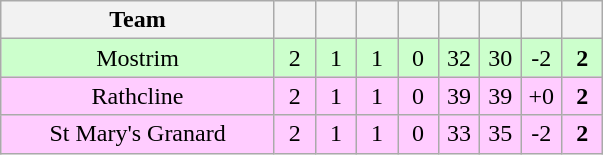<table class="wikitable" style="text-align:center">
<tr>
<th style="width:175px;">Team</th>
<th width="20"></th>
<th width="20"></th>
<th width="20"></th>
<th width="20"></th>
<th width="20"></th>
<th width="20"></th>
<th width="20"></th>
<th width="20"></th>
</tr>
<tr style="background:#cfc;">
<td>Mostrim</td>
<td>2</td>
<td>1</td>
<td>1</td>
<td>0</td>
<td>32</td>
<td>30</td>
<td>-2</td>
<td><strong>2</strong></td>
</tr>
<tr style="background:#fcf;">
<td>Rathcline</td>
<td>2</td>
<td>1</td>
<td>1</td>
<td>0</td>
<td>39</td>
<td>39</td>
<td>+0</td>
<td><strong>2</strong></td>
</tr>
<tr style="background:#fcf;">
<td>St Mary's Granard</td>
<td>2</td>
<td>1</td>
<td>1</td>
<td>0</td>
<td>33</td>
<td>35</td>
<td>-2</td>
<td><strong>2</strong></td>
</tr>
</table>
